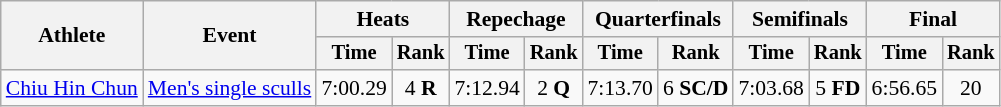<table class=wikitable style=font-size:90%;text-align:center>
<tr>
<th rowspan=2>Athlete</th>
<th rowspan=2>Event</th>
<th colspan=2>Heats</th>
<th colspan=2>Repechage</th>
<th colspan=2>Quarterfinals</th>
<th colspan=2>Semifinals</th>
<th colspan=2>Final</th>
</tr>
<tr style=font-size:95%>
<th>Time</th>
<th>Rank</th>
<th>Time</th>
<th>Rank</th>
<th>Time</th>
<th>Rank</th>
<th>Time</th>
<th>Rank</th>
<th>Time</th>
<th>Rank</th>
</tr>
<tr>
<td align=left><a href='#'>Chiu Hin Chun</a></td>
<td align=left><a href='#'>Men's single sculls</a></td>
<td>7:00.29</td>
<td>4 <strong>R</strong></td>
<td>7:12.94</td>
<td>2 <strong>Q</strong></td>
<td>7:13.70</td>
<td>6 <strong>SC/D</strong></td>
<td>7:03.68</td>
<td>5 <strong>FD</strong></td>
<td>6:56.65</td>
<td>20</td>
</tr>
</table>
